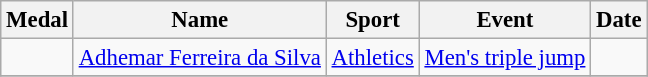<table class="wikitable sortable"  style="font-size:95%">
<tr>
<th>Medal</th>
<th>Name</th>
<th>Sport</th>
<th>Event</th>
<th>Date</th>
</tr>
<tr>
<td></td>
<td><a href='#'>Adhemar Ferreira da Silva</a></td>
<td><a href='#'>Athletics</a></td>
<td><a href='#'>Men's triple jump</a></td>
<td></td>
</tr>
<tr>
</tr>
</table>
